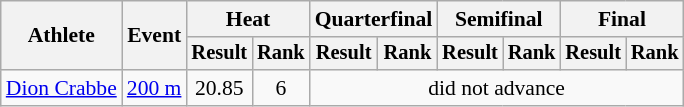<table class=wikitable style="font-size:90%">
<tr>
<th rowspan="2">Athlete</th>
<th rowspan="2">Event</th>
<th colspan="2">Heat</th>
<th colspan="2">Quarterfinal</th>
<th colspan="2">Semifinal</th>
<th colspan="2">Final</th>
</tr>
<tr style="font-size:95%">
<th>Result</th>
<th>Rank</th>
<th>Result</th>
<th>Rank</th>
<th>Result</th>
<th>Rank</th>
<th>Result</th>
<th>Rank</th>
</tr>
<tr align=center>
<td align=left><a href='#'>Dion Crabbe</a></td>
<td align=left><a href='#'>200 m</a></td>
<td>20.85</td>
<td>6</td>
<td colspan=6>did not advance</td>
</tr>
</table>
